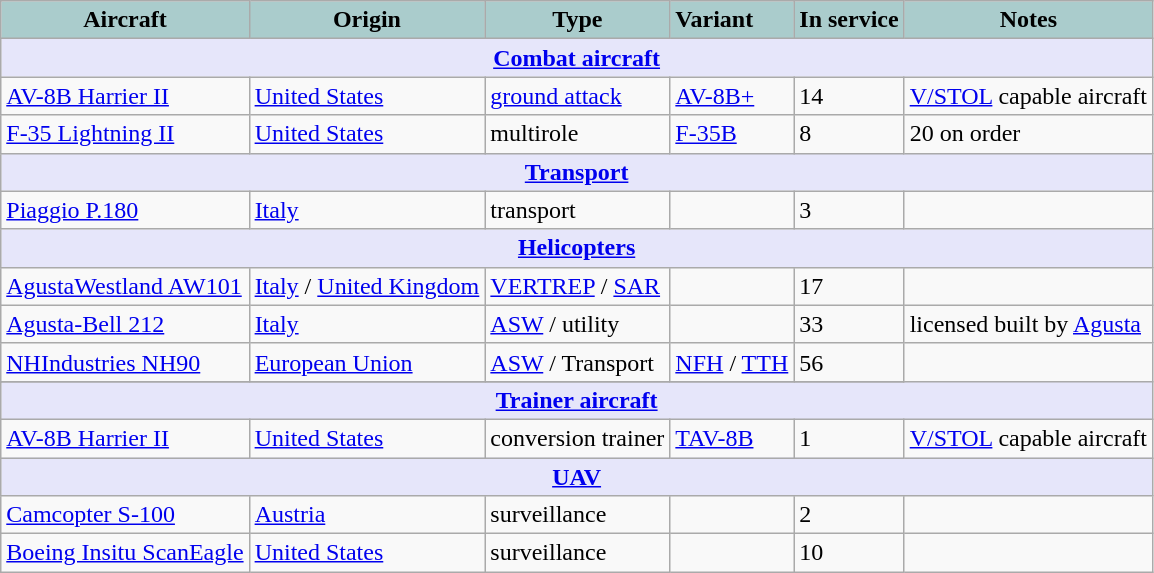<table class="wikitable">
<tr>
<th style="text-align:center; background:#acc;">Aircraft</th>
<th style="text-align: center; background:#acc;">Origin</th>
<th style="text-align:l center; background:#acc;">Type</th>
<th style="text-align:left; background:#acc;">Variant</th>
<th style="text-align:center; background:#acc;">In service</th>
<th style="text-align: center; background:#acc;">Notes</th>
</tr>
<tr>
<th style="align: center; background: lavender;" colspan="6"><a href='#'>Combat aircraft</a></th>
</tr>
<tr>
<td><a href='#'>AV-8B Harrier II</a></td>
<td><a href='#'>United States</a></td>
<td><a href='#'>ground attack</a></td>
<td><a href='#'>AV-8B+</a></td>
<td>14</td>
<td><a href='#'>V/STOL</a> capable aircraft</td>
</tr>
<tr>
<td><a href='#'>F-35 Lightning II</a></td>
<td><a href='#'>United States</a></td>
<td>multirole</td>
<td><a href='#'>F-35B</a></td>
<td>8</td>
<td>20 on order</td>
</tr>
<tr>
<th style="align: center; background: lavender;" colspan="6"><a href='#'>Transport</a></th>
</tr>
<tr>
<td><a href='#'>Piaggio P.180</a></td>
<td><a href='#'>Italy</a></td>
<td>transport</td>
<td></td>
<td>3</td>
<td></td>
</tr>
<tr>
<th style="align: center; background: lavender;" colspan="6"><a href='#'>Helicopters</a></th>
</tr>
<tr>
<td><a href='#'>AgustaWestland AW101</a></td>
<td><a href='#'>Italy</a> / <a href='#'>United Kingdom</a></td>
<td><a href='#'>VERTREP</a> / <a href='#'>SAR</a></td>
<td></td>
<td>17</td>
<td></td>
</tr>
<tr>
<td><a href='#'>Agusta-Bell 212</a></td>
<td><a href='#'>Italy</a></td>
<td><a href='#'>ASW</a> / utility</td>
<td></td>
<td>33</td>
<td>licensed built by <a href='#'>Agusta</a></td>
</tr>
<tr>
<td><a href='#'>NHIndustries NH90</a></td>
<td><a href='#'>European Union</a></td>
<td><a href='#'>ASW</a> / Transport</td>
<td><a href='#'>NFH</a> / <a href='#'>TTH</a></td>
<td>56</td>
</tr>
<tr>
</tr>
<tr>
<th style="align: center; background: lavender;" colspan="6"><a href='#'>Trainer aircraft</a></th>
</tr>
<tr>
<td><a href='#'>AV-8B Harrier II</a></td>
<td><a href='#'>United States</a></td>
<td>conversion trainer</td>
<td><a href='#'>TAV-8B</a></td>
<td>1</td>
<td><a href='#'>V/STOL</a> capable aircraft</td>
</tr>
<tr>
<th style="align: center; background: lavender;" colspan="6"><a href='#'>UAV</a></th>
</tr>
<tr>
<td><a href='#'>Camcopter S-100</a></td>
<td><a href='#'>Austria</a></td>
<td>surveillance</td>
<td></td>
<td>2</td>
<td></td>
</tr>
<tr>
<td><a href='#'>Boeing Insitu ScanEagle</a></td>
<td><a href='#'>United States</a></td>
<td>surveillance</td>
<td></td>
<td>10</td>
<td></td>
</tr>
</table>
